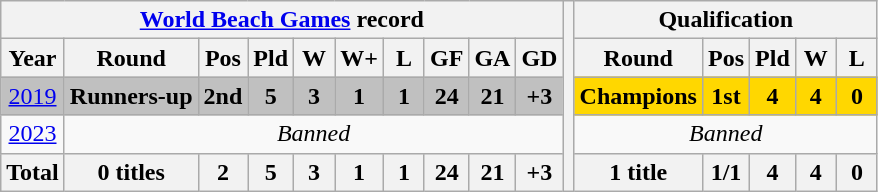<table class="wikitable" style="text-align: center;">
<tr>
<th colspan=10><a href='#'>World Beach Games</a> record</th>
<th rowspan=5></th>
<th colspan=5>Qualification</th>
</tr>
<tr>
<th>Year</th>
<th>Round</th>
<th width=20>Pos</th>
<th width=20>Pld</th>
<th width=20>W</th>
<th width=20>W+</th>
<th width=20>L</th>
<th width=20>GF</th>
<th width=20>GA</th>
<th width=20>GD</th>
<th>Round</th>
<th width=20>Pos</th>
<th width=20>Pld</th>
<th width=20>W</th>
<th width=20>L</th>
</tr>
<tr style="background:silver;">
<td> <a href='#'>2019</a></td>
<td><strong>Runners-up</strong></td>
<td><strong>2nd</strong></td>
<td><strong>5</strong></td>
<td><strong>3</strong></td>
<td><strong>1</strong></td>
<td><strong>1</strong></td>
<td><strong>24</strong></td>
<td><strong>21</strong></td>
<td><strong>+3</strong></td>
<td bgcolor=gold><strong>Champions</strong></td>
<td bgcolor=gold><strong>1st</strong></td>
<td bgcolor=gold><strong>4</strong></td>
<td bgcolor=gold><strong>4</strong></td>
<td bgcolor=gold><strong>0</strong></td>
</tr>
<tr>
<td> <a href='#'>2023</a></td>
<td colspan=9><em>Banned</em></td>
<td colspan=5><em>Banned</em></td>
</tr>
<tr>
<th>Total</th>
<th>0 titles</th>
<th>2</th>
<th>5</th>
<th>3</th>
<th>1</th>
<th>1</th>
<th>24</th>
<th>21</th>
<th>+3</th>
<th>1 title</th>
<th>1/1</th>
<th>4</th>
<th>4</th>
<th>0</th>
</tr>
</table>
